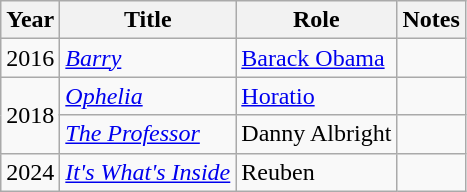<table class="wikitable">
<tr>
<th>Year</th>
<th>Title</th>
<th>Role</th>
<th>Notes</th>
</tr>
<tr>
<td>2016</td>
<td><em><a href='#'>Barry</a></em></td>
<td><a href='#'>Barack Obama</a></td>
<td></td>
</tr>
<tr>
<td rowspan="2">2018</td>
<td><em><a href='#'>Ophelia</a></em></td>
<td><a href='#'>Horatio</a></td>
<td></td>
</tr>
<tr>
<td><em><a href='#'>The Professor</a></em></td>
<td>Danny Albright</td>
<td></td>
</tr>
<tr>
<td>2024</td>
<td><em><a href='#'>It's What's Inside</a></em></td>
<td>Reuben</td>
<td></td>
</tr>
</table>
